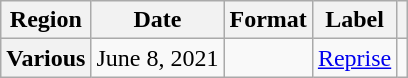<table class="wikitable plainrowheaders">
<tr>
<th>Region</th>
<th>Date</th>
<th>Format</th>
<th>Label</th>
<th></th>
</tr>
<tr>
<th scope="row">Various</th>
<td>June 8, 2021</td>
<td></td>
<td><a href='#'>Reprise</a></td>
<td></td>
</tr>
</table>
